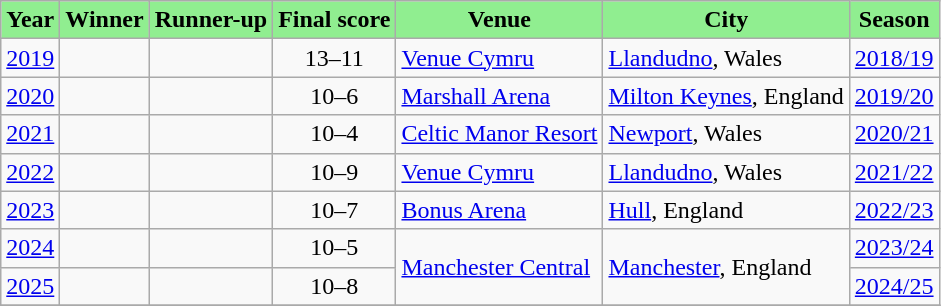<table class="wikitable">
<tr>
<th style="text-align: center; background-color: #90EE90">Year</th>
<th style="text-align: center; background-color: #90EE90">Winner</th>
<th style="text-align: center; background-color: #90EE90">Runner-up</th>
<th style="text-align: center; background-color: #90EE90">Final score</th>
<th style="text-align: center; background-color: #90EE90">Venue</th>
<th style="text-align: center; background-color: #90EE90">City</th>
<th style="text-align: center; background-color: #90EE90">Season</th>
</tr>
<tr>
<td><a href='#'>2019</a></td>
<td></td>
<td></td>
<td style="text-align: center">13–11</td>
<td><a href='#'>Venue Cymru</a></td>
<td><a href='#'>Llandudno</a>, Wales</td>
<td><a href='#'>2018/19</a></td>
</tr>
<tr>
<td><a href='#'>2020</a></td>
<td></td>
<td></td>
<td style="text-align: center">10–6</td>
<td><a href='#'>Marshall Arena</a></td>
<td><a href='#'>Milton Keynes</a>, England</td>
<td><a href='#'>2019/20</a></td>
</tr>
<tr>
<td><a href='#'>2021</a></td>
<td></td>
<td></td>
<td style="text-align: center">10–4</td>
<td><a href='#'>Celtic Manor Resort</a></td>
<td><a href='#'>Newport</a>, Wales</td>
<td><a href='#'>2020/21</a></td>
</tr>
<tr>
<td><a href='#'>2022</a></td>
<td></td>
<td></td>
<td style="text-align: center">10–9</td>
<td><a href='#'>Venue Cymru</a></td>
<td><a href='#'>Llandudno</a>, Wales</td>
<td><a href='#'>2021/22</a></td>
</tr>
<tr>
<td><a href='#'>2023</a></td>
<td></td>
<td></td>
<td style="text-align: center">10–7</td>
<td><a href='#'>Bonus Arena</a></td>
<td><a href='#'>Hull</a>, England</td>
<td><a href='#'>2022/23</a></td>
</tr>
<tr>
<td><a href='#'>2024</a></td>
<td></td>
<td></td>
<td style="text-align: center">10–5</td>
<td rowspan=2><a href='#'>Manchester Central</a></td>
<td rowspan=2><a href='#'>Manchester</a>, England</td>
<td><a href='#'>2023/24</a></td>
</tr>
<tr>
<td><a href='#'>2025</a></td>
<td></td>
<td></td>
<td style="text-align: center">10–8</td>
<td><a href='#'>2024/25</a></td>
</tr>
<tr>
</tr>
</table>
